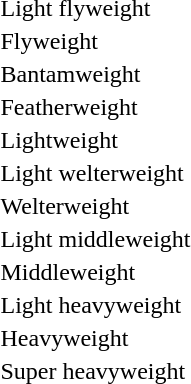<table>
<tr valign="top">
<td rowspan=2>Light flyweight <br> </td>
<td rowspan=2></td>
<td rowspan=2></td>
<td></td>
</tr>
<tr>
<td></td>
</tr>
<tr valign="top">
<td rowspan=2>Flyweight <br> </td>
<td rowspan=2></td>
<td rowspan=2></td>
<td></td>
</tr>
<tr>
<td></td>
</tr>
<tr valign="top">
<td rowspan=2>Bantamweight <br> </td>
<td rowspan=2></td>
<td rowspan=2></td>
<td></td>
</tr>
<tr>
<td></td>
</tr>
<tr valign="top">
<td rowspan=2>Featherweight <br> </td>
<td rowspan=2></td>
<td rowspan=2></td>
<td></td>
</tr>
<tr>
<td></td>
</tr>
<tr valign="top">
<td rowspan=2>Lightweight <br> </td>
<td rowspan=2></td>
<td rowspan=2></td>
<td></td>
</tr>
<tr>
<td></td>
</tr>
<tr valign="top">
<td rowspan=2>Light welterweight <br> </td>
<td rowspan=2></td>
<td rowspan=2></td>
<td></td>
</tr>
<tr>
<td></td>
</tr>
<tr valign="top">
<td rowspan=2>Welterweight <br> </td>
<td rowspan=2></td>
<td rowspan=2></td>
<td></td>
</tr>
<tr>
<td></td>
</tr>
<tr valign="top">
<td rowspan=2>Light middleweight <br> </td>
<td rowspan=2></td>
<td rowspan=2></td>
<td></td>
</tr>
<tr>
<td></td>
</tr>
<tr valign="top">
<td rowspan=2>Middleweight <br> </td>
<td rowspan=2></td>
<td rowspan=2></td>
<td></td>
</tr>
<tr>
<td></td>
</tr>
<tr valign="top">
<td rowspan=2>Light heavyweight <br> </td>
<td rowspan=2></td>
<td rowspan=2></td>
<td></td>
</tr>
<tr>
<td></td>
</tr>
<tr valign="top">
<td rowspan=2>Heavyweight <br> </td>
<td rowspan=2></td>
<td rowspan=2></td>
<td></td>
</tr>
<tr>
<td></td>
</tr>
<tr valign="top">
<td rowspan=2>Super heavyweight <br> </td>
<td rowspan=2></td>
<td rowspan=2></td>
<td></td>
</tr>
<tr>
<td></td>
</tr>
<tr>
</tr>
</table>
